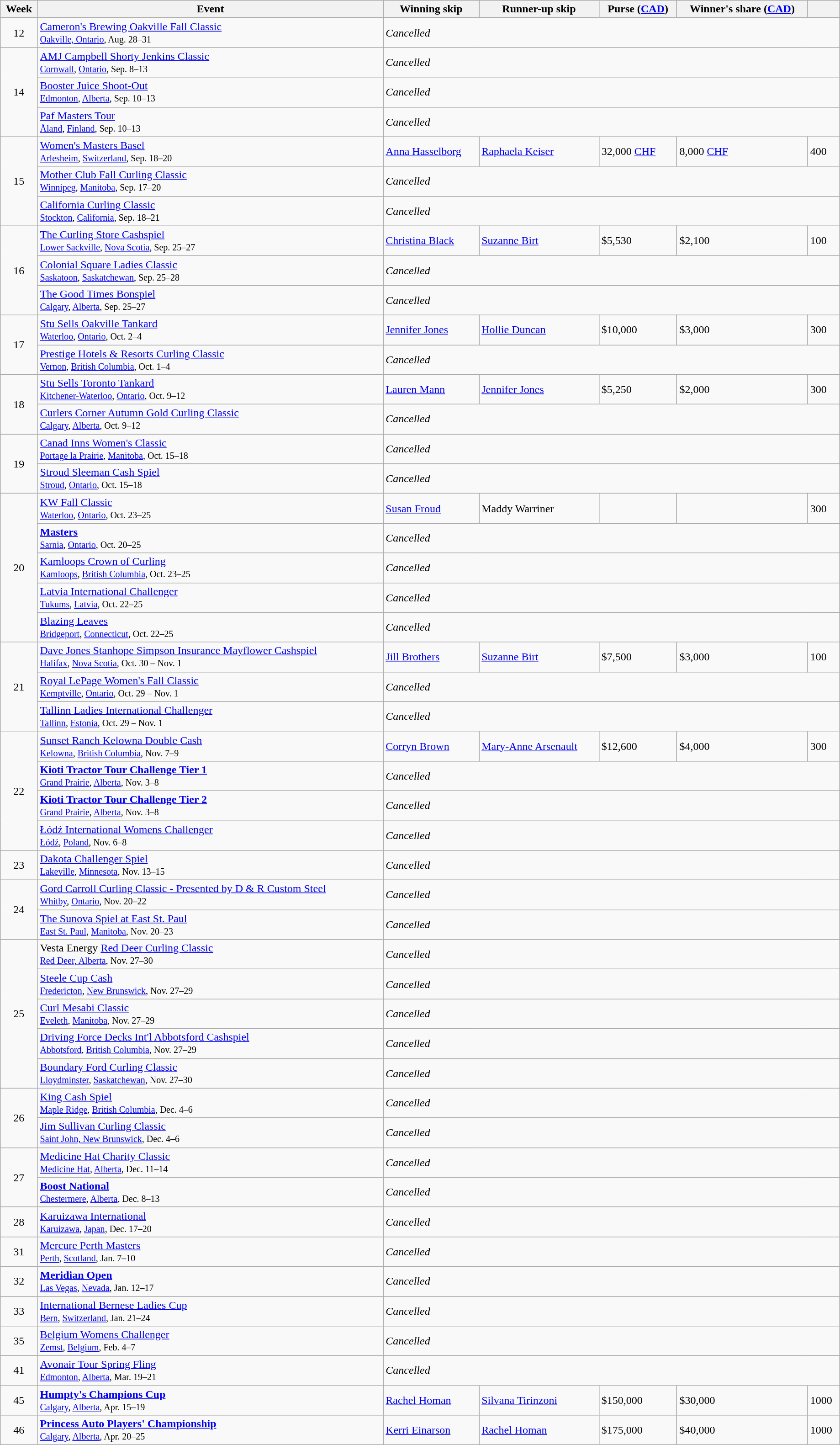<table class="wikitable sortable" style="margin-right:0; width:97%">
<tr>
<th>Week</th>
<th>Event</th>
<th>Winning skip</th>
<th>Runner-up skip</th>
<th>Purse (<a href='#'>CAD</a>)</th>
<th>Winner's share (<a href='#'>CAD</a>)</th>
<th></th>
</tr>
<tr>
<td align=center>12</td>
<td><a href='#'>Cameron's Brewing Oakville Fall Classic</a> <br> <small><a href='#'>Oakville, Ontario</a>, Aug. 28–31</small></td>
<td colspan="5"><em>Cancelled</em></td>
</tr>
<tr>
<td align=center rowspan=3>14</td>
<td><a href='#'>AMJ Campbell Shorty Jenkins Classic</a> <br> <small><a href='#'>Cornwall</a>, <a href='#'>Ontario</a>, Sep. 8–13</small></td>
<td colspan="5"><em>Cancelled</em></td>
</tr>
<tr>
<td><a href='#'>Booster Juice Shoot-Out</a> <br> <small><a href='#'>Edmonton</a>, <a href='#'>Alberta</a>, Sep. 10–13</small></td>
<td colspan="5"><em>Cancelled</em></td>
</tr>
<tr>
<td><a href='#'>Paf Masters Tour</a> <br> <small><a href='#'>Åland</a>, <a href='#'>Finland</a>, Sep. 10–13</small></td>
<td colspan="5"><em>Cancelled</em></td>
</tr>
<tr>
<td align=center rowspan=3>15</td>
<td><a href='#'>Women's Masters Basel</a> <br> <small><a href='#'>Arlesheim</a>, <a href='#'>Switzerland</a>, Sep. 18–20</small></td>
<td> <a href='#'>Anna Hasselborg</a></td>
<td> <a href='#'>Raphaela Keiser</a></td>
<td>32,000 <a href='#'>CHF</a></td>
<td>8,000 <a href='#'>CHF</a></td>
<td>400</td>
</tr>
<tr>
<td><a href='#'>Mother Club Fall Curling Classic</a> <br> <small><a href='#'>Winnipeg</a>, <a href='#'>Manitoba</a>, Sep. 17–20</small></td>
<td colspan="5"><em>Cancelled</em></td>
</tr>
<tr>
<td><a href='#'>California Curling Classic</a> <br> <small><a href='#'>Stockton</a>, <a href='#'>California</a>, Sep. 18–21</small></td>
<td colspan="5"><em>Cancelled</em></td>
</tr>
<tr>
<td align=center rowspan=3>16</td>
<td><a href='#'>The Curling Store Cashspiel</a> <br> <small><a href='#'>Lower Sackville</a>, <a href='#'>Nova Scotia</a>, Sep. 25–27</small></td>
<td> <a href='#'>Christina Black</a></td>
<td> <a href='#'>Suzanne Birt</a></td>
<td>$5,530</td>
<td>$2,100</td>
<td>100</td>
</tr>
<tr>
<td><a href='#'>Colonial Square Ladies Classic</a> <br> <small><a href='#'>Saskatoon</a>, <a href='#'>Saskatchewan</a>, Sep. 25–28</small></td>
<td colspan="5"><em>Cancelled</em></td>
</tr>
<tr>
<td><a href='#'>The Good Times Bonspiel</a> <br> <small><a href='#'>Calgary</a>, <a href='#'>Alberta</a>, Sep. 25–27</small></td>
<td colspan="5"><em>Cancelled</em></td>
</tr>
<tr>
<td align=center rowspan=2>17</td>
<td><a href='#'>Stu Sells Oakville Tankard</a> <br> <small><a href='#'>Waterloo</a>, <a href='#'>Ontario</a>, Oct. 2–4</small></td>
<td> <a href='#'>Jennifer Jones</a></td>
<td> <a href='#'>Hollie Duncan</a></td>
<td>$10,000</td>
<td>$3,000</td>
<td>300<br></td>
</tr>
<tr>
<td><a href='#'>Prestige Hotels & Resorts Curling Classic</a> <br> <small><a href='#'>Vernon</a>, <a href='#'>British Columbia</a>, Oct. 1–4</small></td>
<td colspan="5"><em>Cancelled</em></td>
</tr>
<tr>
<td align=center rowspan=2>18</td>
<td><a href='#'>Stu Sells Toronto Tankard</a> <br> <small><a href='#'>Kitchener-Waterloo</a>, <a href='#'>Ontario</a>, Oct. 9–12</small></td>
<td> <a href='#'>Lauren Mann</a></td>
<td> <a href='#'>Jennifer Jones</a></td>
<td>$5,250</td>
<td>$2,000</td>
<td>300</td>
</tr>
<tr>
<td><a href='#'>Curlers Corner Autumn Gold Curling Classic</a> <br> <small><a href='#'>Calgary</a>, <a href='#'>Alberta</a>, Oct. 9–12</small></td>
<td colspan="5"><em>Cancelled</em><br></td>
</tr>
<tr>
<td align=center rowspan=2>19</td>
<td><a href='#'>Canad Inns Women's Classic</a> <br> <small><a href='#'>Portage la Prairie</a>, <a href='#'>Manitoba</a>, Oct. 15–18</small></td>
<td colspan="5"><em>Cancelled</em></td>
</tr>
<tr>
<td><a href='#'>Stroud Sleeman Cash Spiel</a> <br> <small><a href='#'>Stroud</a>, <a href='#'>Ontario</a>, Oct. 15–18</small></td>
<td colspan="5"><em>Cancelled</em></td>
</tr>
<tr>
<td align=center rowspan=5>20</td>
<td><a href='#'>KW Fall Classic</a> <br> <small><a href='#'>Waterloo</a>, <a href='#'>Ontario</a>, Oct. 23–25</small></td>
<td> <a href='#'>Susan Froud</a></td>
<td> Maddy Warriner</td>
<td></td>
<td></td>
<td>300</td>
</tr>
<tr>
<td><strong><a href='#'>Masters</a></strong> <br> <small><a href='#'>Sarnia</a>, <a href='#'>Ontario</a>, Oct. 20–25</small></td>
<td colspan="5"><em>Cancelled</em></td>
</tr>
<tr>
<td><a href='#'>Kamloops Crown of Curling</a> <br> <small><a href='#'>Kamloops</a>, <a href='#'>British Columbia</a>, Oct. 23–25</small></td>
<td colspan="5"><em>Cancelled</em></td>
</tr>
<tr>
<td><a href='#'>Latvia International Challenger</a> <br> <small><a href='#'>Tukums</a>, <a href='#'>Latvia</a>, Oct. 22–25</small></td>
<td colspan="5"><em>Cancelled</em></td>
</tr>
<tr>
<td><a href='#'>Blazing Leaves</a> <br> <small><a href='#'>Bridgeport</a>, <a href='#'>Connecticut</a>, Oct. 22–25</small></td>
<td colspan="5"><em>Cancelled</em></td>
</tr>
<tr>
<td align=center rowspan=3>21</td>
<td><a href='#'>Dave Jones Stanhope Simpson Insurance Mayflower Cashspiel</a> <br> <small><a href='#'>Halifax</a>, <a href='#'>Nova Scotia</a>, Oct. 30 – Nov. 1</small></td>
<td> <a href='#'>Jill Brothers</a></td>
<td> <a href='#'>Suzanne Birt</a></td>
<td>$7,500</td>
<td>$3,000</td>
<td>100</td>
</tr>
<tr>
<td><a href='#'>Royal LePage Women's Fall Classic</a> <br> <small><a href='#'>Kemptville</a>, <a href='#'>Ontario</a>, Oct. 29 – Nov. 1</small></td>
<td colspan="5"><em>Cancelled</em></td>
</tr>
<tr>
<td><a href='#'>Tallinn Ladies International Challenger</a> <br> <small><a href='#'>Tallinn</a>, <a href='#'>Estonia</a>, Oct. 29 – Nov. 1</small></td>
<td colspan="5"><em>Cancelled</em></td>
</tr>
<tr>
<td align=center rowspan=4>22</td>
<td><a href='#'>Sunset Ranch Kelowna Double Cash</a> <br> <small><a href='#'>Kelowna</a>, <a href='#'>British Columbia</a>, Nov. 7–9</small></td>
<td> <a href='#'>Corryn Brown</a></td>
<td> <a href='#'>Mary-Anne Arsenault</a></td>
<td>$12,600</td>
<td>$4,000</td>
<td>300</td>
</tr>
<tr>
<td><strong><a href='#'>Kioti Tractor Tour Challenge Tier 1</a></strong> <br> <small><a href='#'>Grand Prairie</a>, <a href='#'>Alberta</a>, Nov. 3–8</small></td>
<td colspan="5"><em>Cancelled</em></td>
</tr>
<tr>
<td><strong><a href='#'>Kioti Tractor Tour Challenge Tier 2</a></strong> <br> <small><a href='#'>Grand Prairie</a>, <a href='#'>Alberta</a>, Nov. 3–8</small></td>
<td colspan="5"><em>Cancelled</em></td>
</tr>
<tr>
<td><a href='#'>Łódź International Womens Challenger</a> <br> <small><a href='#'>Łódź</a>, <a href='#'>Poland</a>, Nov. 6–8</small></td>
<td colspan="5"><em>Cancelled</em></td>
</tr>
<tr>
<td align=center>23</td>
<td><a href='#'>Dakota Challenger Spiel</a> <br> <small><a href='#'>Lakeville</a>, <a href='#'>Minnesota</a>, Nov. 13–15</small></td>
<td colspan="5"><em>Cancelled</em></td>
</tr>
<tr>
<td align=center rowspan=2>24</td>
<td><a href='#'>Gord Carroll Curling Classic - Presented by D & R Custom Steel</a> <br> <small><a href='#'>Whitby</a>, <a href='#'>Ontario</a>, Nov. 20–22</small></td>
<td colspan="5"><em>Cancelled</em></td>
</tr>
<tr>
<td><a href='#'>The Sunova Spiel at East St. Paul</a> <br> <small><a href='#'>East St. Paul</a>, <a href='#'>Manitoba</a>, Nov. 20–23</small></td>
<td colspan="5"><em>Cancelled</em></td>
</tr>
<tr>
<td align=center rowspan=5>25</td>
<td>Vesta Energy <a href='#'>Red Deer Curling Classic</a> <br> <small><a href='#'>Red Deer, Alberta</a>, Nov. 27–30</small></td>
<td colspan="5"><em>Cancelled</em></td>
</tr>
<tr>
<td><a href='#'>Steele Cup Cash</a> <br> <small><a href='#'>Fredericton</a>, <a href='#'>New Brunswick</a>, Nov. 27–29</small></td>
<td colspan="5"><em>Cancelled</em></td>
</tr>
<tr>
<td><a href='#'>Curl Mesabi Classic</a> <br> <small><a href='#'>Eveleth</a>, <a href='#'>Manitoba</a>, Nov. 27–29</small></td>
<td colspan="5"><em>Cancelled</em></td>
</tr>
<tr>
<td><a href='#'>Driving Force Decks Int'l Abbotsford Cashspiel</a> <br> <small><a href='#'>Abbotsford</a>, <a href='#'>British Columbia</a>, Nov. 27–29</small></td>
<td colspan="5"><em>Cancelled</em></td>
</tr>
<tr>
<td><a href='#'>Boundary Ford Curling Classic</a> <br> <small><a href='#'>Lloydminster</a>, <a href='#'>Saskatchewan</a>, Nov. 27–30</small></td>
<td colspan="5"><em>Cancelled</em></td>
</tr>
<tr>
<td align=center rowspan=2>26</td>
<td><a href='#'>King Cash Spiel</a> <br> <small><a href='#'>Maple Ridge</a>, <a href='#'>British Columbia</a>, Dec. 4–6</small></td>
<td colspan="5"><em>Cancelled</em></td>
</tr>
<tr>
<td><a href='#'>Jim Sullivan Curling Classic</a> <br> <small><a href='#'>Saint John, New Brunswick</a>, Dec. 4–6</small></td>
<td colspan="5"><em>Cancelled</em></td>
</tr>
<tr>
<td align=center rowspan=2>27</td>
<td><a href='#'>Medicine Hat Charity Classic</a> <br> <small><a href='#'>Medicine Hat</a>, <a href='#'>Alberta</a>, Dec. 11–14</small></td>
<td colspan="5"><em>Cancelled</em></td>
</tr>
<tr>
<td><strong><a href='#'>Boost National</a></strong> <br> <small><a href='#'>Chestermere</a>, <a href='#'>Alberta</a>, Dec. 8–13</small></td>
<td colspan="5"><em>Cancelled</em></td>
</tr>
<tr>
<td align=center>28</td>
<td><a href='#'>Karuizawa International</a> <br> <small><a href='#'>Karuizawa</a>, <a href='#'>Japan</a>, Dec. 17–20</small></td>
<td colspan="5"><em>Cancelled</em></td>
</tr>
<tr>
<td align=center>31</td>
<td><a href='#'>Mercure Perth Masters</a> <br> <small><a href='#'>Perth</a>, <a href='#'>Scotland</a>, Jan. 7–10</small></td>
<td colspan="5"><em>Cancelled</em></td>
</tr>
<tr>
<td align=center>32</td>
<td><strong><a href='#'>Meridian Open</a></strong> <br> <small><a href='#'>Las Vegas</a>, <a href='#'>Nevada</a>, Jan. 12–17</small></td>
<td colspan="5"><em>Cancelled</em></td>
</tr>
<tr>
<td align=center>33</td>
<td><a href='#'>International Bernese Ladies Cup</a> <br> <small><a href='#'>Bern</a>, <a href='#'>Switzerland</a>, Jan. 21–24</small></td>
<td colspan="5"><em>Cancelled</em></td>
</tr>
<tr>
<td align=center>35</td>
<td><a href='#'>Belgium Womens Challenger</a> <br> <small><a href='#'>Zemst</a>, <a href='#'>Belgium</a>, Feb. 4–7</small></td>
<td colspan="5"><em>Cancelled</em></td>
</tr>
<tr>
<td align=center>41</td>
<td><a href='#'>Avonair Tour Spring Fling</a> <br> <small><a href='#'>Edmonton</a>, <a href='#'>Alberta</a>, Mar. 19–21</small></td>
<td colspan="5"><em>Cancelled</em></td>
</tr>
<tr>
<td align=center>45</td>
<td><strong><a href='#'>Humpty's Champions Cup</a></strong> <br> <small><a href='#'>Calgary</a>, <a href='#'>Alberta</a>, Apr. 15–19</small></td>
<td> <a href='#'>Rachel Homan</a></td>
<td> <a href='#'>Silvana Tirinzoni</a></td>
<td>$150,000</td>
<td>$30,000</td>
<td>1000</td>
</tr>
<tr>
<td align=center>46</td>
<td><strong><a href='#'>Princess Auto Players' Championship</a></strong> <br> <small><a href='#'>Calgary</a>, <a href='#'>Alberta</a>, Apr. 20–25</small></td>
<td> <a href='#'>Kerri Einarson</a></td>
<td> <a href='#'>Rachel Homan</a></td>
<td>$175,000</td>
<td>$40,000</td>
<td>1000</td>
</tr>
</table>
